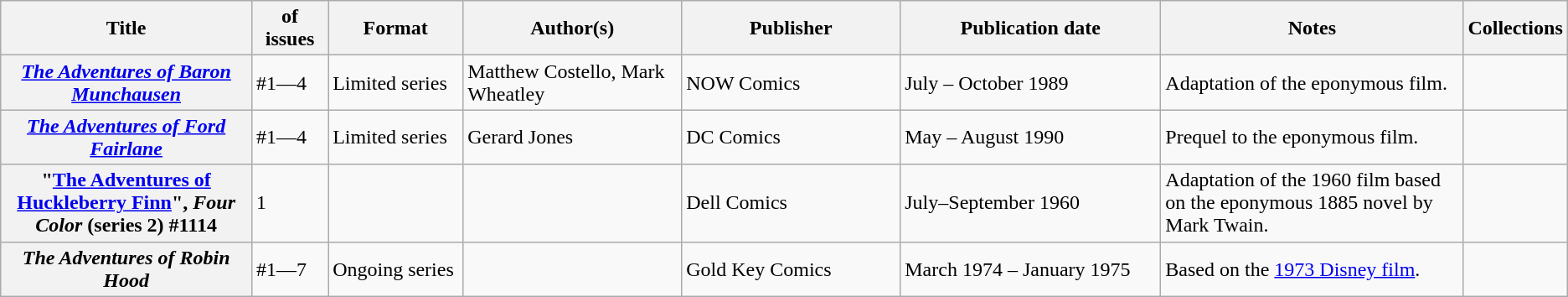<table class="wikitable">
<tr>
<th>Title</th>
<th style="width:40pt"> of issues</th>
<th style="width:75pt">Format</th>
<th style="width:125pt">Author(s)</th>
<th style="width:125pt">Publisher</th>
<th style="width:150pt">Publication date</th>
<th style="width:175pt">Notes</th>
<th>Collections</th>
</tr>
<tr>
<th><em><a href='#'>The Adventures of Baron Munchausen</a></em></th>
<td>#1—4</td>
<td>Limited series</td>
<td>Matthew Costello, Mark Wheatley</td>
<td>NOW Comics</td>
<td>July – October 1989</td>
<td>Adaptation of the eponymous film.</td>
<td></td>
</tr>
<tr>
<th><em><a href='#'>The Adventures of Ford Fairlane</a></em></th>
<td>#1—4</td>
<td>Limited series</td>
<td>Gerard Jones</td>
<td>DC Comics</td>
<td>May – August 1990</td>
<td>Prequel to the eponymous film.</td>
<td></td>
</tr>
<tr>
<th>"<a href='#'>The Adventures of Huckleberry Finn</a>", <em>Four Color</em> (series 2) #1114</th>
<td>1</td>
<td></td>
<td></td>
<td>Dell Comics</td>
<td>July–September 1960</td>
<td>Adaptation of the 1960 film based on the eponymous 1885 novel by Mark Twain.</td>
<td></td>
</tr>
<tr>
<th><em>The Adventures of Robin Hood</em></th>
<td>#1—7</td>
<td>Ongoing series</td>
<td></td>
<td>Gold Key Comics</td>
<td>March 1974 – January 1975</td>
<td>Based on the <a href='#'>1973 Disney film</a>.</td>
<td></td>
</tr>
</table>
